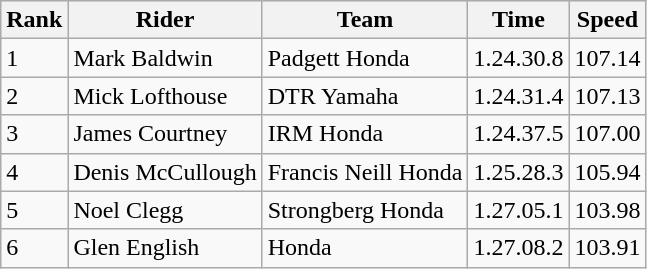<table class="wikitable">
<tr style="background:#efefef;">
<th>Rank</th>
<th>Rider</th>
<th>Team</th>
<th>Time</th>
<th>Speed</th>
</tr>
<tr>
<td>1</td>
<td> Mark Baldwin</td>
<td>Padgett Honda</td>
<td>1.24.30.8</td>
<td>107.14</td>
</tr>
<tr>
<td>2</td>
<td> Mick Lofthouse</td>
<td>DTR Yamaha</td>
<td>1.24.31.4</td>
<td>107.13</td>
</tr>
<tr>
<td>3</td>
<td> James Courtney</td>
<td>IRM Honda</td>
<td>1.24.37.5</td>
<td>107.00</td>
</tr>
<tr>
<td>4</td>
<td> Denis McCullough</td>
<td>Francis Neill Honda</td>
<td>1.25.28.3</td>
<td>105.94</td>
</tr>
<tr>
<td>5</td>
<td> Noel Clegg</td>
<td>Strongberg Honda</td>
<td>1.27.05.1</td>
<td>103.98</td>
</tr>
<tr>
<td>6</td>
<td> Glen English</td>
<td>Honda</td>
<td>1.27.08.2</td>
<td>103.91</td>
</tr>
</table>
